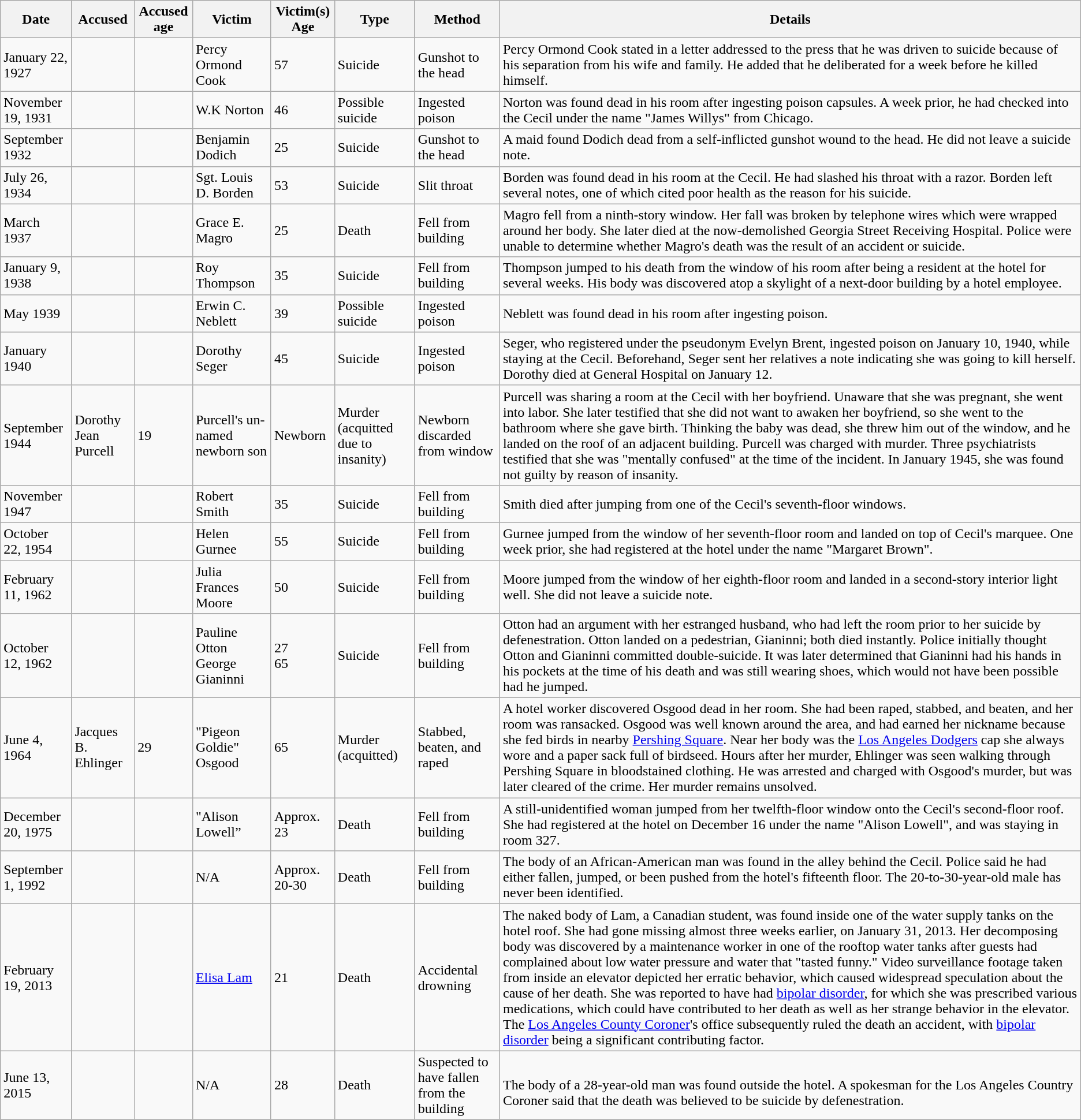<table class="wikitable sortable">
<tr>
<th>Date</th>
<th>Accused</th>
<th>Accused age</th>
<th>Victim</th>
<th>Victim(s) Age</th>
<th>Type</th>
<th>Method</th>
<th>Details</th>
</tr>
<tr>
<td>January 22, 1927</td>
<td></td>
<td></td>
<td>Percy Ormond Cook</td>
<td>57</td>
<td>Suicide</td>
<td>Gunshot to the head</td>
<td>Percy Ormond Cook stated in a letter addressed to the press that he was driven to suicide because of his separation from his wife and family. He added that he deliberated for a week before he killed himself.</td>
</tr>
<tr>
<td>November 19, 1931</td>
<td></td>
<td></td>
<td>W.K Norton</td>
<td>46</td>
<td>Possible suicide</td>
<td>Ingested poison</td>
<td>Norton was found dead in his room after ingesting poison capsules. A week prior, he had checked into the Cecil under the name "James Willys" from Chicago.</td>
</tr>
<tr>
<td>September 1932</td>
<td></td>
<td></td>
<td>Benjamin Dodich</td>
<td>25</td>
<td>Suicide</td>
<td>Gunshot to the head</td>
<td>A maid found Dodich dead from a self-inflicted gunshot wound to the head. He did not leave a suicide note.</td>
</tr>
<tr>
<td>July 26, 1934</td>
<td></td>
<td></td>
<td>Sgt. Louis D. Borden</td>
<td>53</td>
<td>Suicide</td>
<td>Slit throat</td>
<td>Borden was found dead in his room at the Cecil. He had slashed his throat with a razor. Borden left several notes, one of which cited poor health as the reason for his suicide.</td>
</tr>
<tr>
<td>March 1937</td>
<td></td>
<td></td>
<td>Grace E. Magro</td>
<td>25</td>
<td>Death</td>
<td>Fell from building</td>
<td>Magro fell from a ninth-story window. Her fall was broken by telephone wires which were wrapped around her body. She later died at the now-demolished Georgia Street Receiving Hospital. Police were unable to determine whether Magro's death was the result of an accident or suicide.</td>
</tr>
<tr>
<td>January 9, 1938</td>
<td></td>
<td></td>
<td>Roy Thompson</td>
<td>35</td>
<td>Suicide</td>
<td>Fell from building</td>
<td>Thompson jumped to his death from the window of his room after being a resident at the hotel for several weeks. His body was discovered atop a skylight of a next-door building by a hotel employee.</td>
</tr>
<tr>
<td>May 1939</td>
<td></td>
<td></td>
<td>Erwin C. Neblett</td>
<td>39</td>
<td>Possible suicide</td>
<td>Ingested poison</td>
<td>Neblett was found dead in his room after ingesting poison.</td>
</tr>
<tr>
<td>January 1940</td>
<td></td>
<td></td>
<td>Dorothy Seger</td>
<td>45</td>
<td>Suicide</td>
<td>Ingested poison</td>
<td>Seger, who registered under the pseudonym Evelyn Brent, ingested poison on January 10, 1940, while staying at the Cecil. Beforehand, Seger sent her relatives a note indicating she was going to kill herself. Dorothy died at General Hospital on January 12.</td>
</tr>
<tr>
<td>September 1944</td>
<td>Dorothy Jean Purcell</td>
<td>19</td>
<td>Purcell's un-named newborn son</td>
<td>Newborn</td>
<td>Murder (acquitted due to insanity)</td>
<td>Newborn discarded from window</td>
<td>Purcell was sharing a room at the Cecil with her boyfriend. Unaware that she was pregnant, she went into labor. She later testified that she did not want to awaken her boyfriend, so she went to the bathroom where she gave birth. Thinking the baby was dead, she threw him out of the window, and he landed on the roof of an adjacent building. Purcell was charged with murder. Three psychiatrists testified that she was "mentally confused" at the time of the incident. In January 1945, she was found not guilty by reason of insanity.</td>
</tr>
<tr>
<td>November 1947</td>
<td></td>
<td></td>
<td>Robert Smith</td>
<td>35</td>
<td>Suicide</td>
<td>Fell from building</td>
<td>Smith died after jumping from one of the Cecil's seventh-floor windows.</td>
</tr>
<tr>
<td>October 22, 1954</td>
<td></td>
<td></td>
<td>Helen Gurnee</td>
<td>55</td>
<td>Suicide</td>
<td>Fell from building</td>
<td>Gurnee jumped from the window of her seventh-floor room and landed on top of Cecil's marquee. One week prior, she had registered at the hotel under the name "Margaret Brown".</td>
</tr>
<tr>
<td>February 11, 1962</td>
<td></td>
<td></td>
<td>Julia Frances Moore</td>
<td>50</td>
<td>Suicide</td>
<td>Fell from building</td>
<td>Moore jumped from the window of her eighth-floor room and landed in a second-story interior light well. She did not leave a suicide note.</td>
</tr>
<tr>
<td>October 12, 1962</td>
<td></td>
<td></td>
<td>Pauline Otton <br>George Gianinni</td>
<td>27<br>65</td>
<td>Suicide</td>
<td>Fell from building</td>
<td>Otton had an argument with her estranged husband, who had left the room prior to her suicide by defenestration. Otton landed on a pedestrian, Gianinni; both died instantly. Police initially thought Otton and Gianinni committed double-suicide. It was later determined that Gianinni had his hands in his pockets at the time of his death and was still wearing shoes, which would not have been possible had he jumped.</td>
</tr>
<tr>
<td>June 4, 1964</td>
<td>Jacques B. Ehlinger</td>
<td>29</td>
<td>"Pigeon Goldie" Osgood</td>
<td>65</td>
<td>Murder (acquitted)</td>
<td>Stabbed, beaten, and raped</td>
<td>A hotel worker discovered Osgood dead in her room. She had been raped, stabbed, and beaten, and her room was ransacked. Osgood was well known around the area, and had earned her nickname because she fed birds in nearby <a href='#'>Pershing Square</a>. Near her body was the <a href='#'>Los Angeles Dodgers</a> cap she always wore and a paper sack full of birdseed. Hours after her murder, Ehlinger was seen walking through Pershing Square in bloodstained clothing. He was arrested and charged with Osgood's murder, but was later cleared of the crime. Her murder remains unsolved.</td>
</tr>
<tr>
<td>December 20, 1975</td>
<td></td>
<td></td>
<td>"Alison Lowell”</td>
<td>Approx. 23</td>
<td>Death</td>
<td>Fell from building</td>
<td>A still-unidentified woman jumped from her twelfth-floor window onto the Cecil's second-floor roof. She had registered at the hotel on December 16 under the name "Alison Lowell", and was staying in room 327.</td>
</tr>
<tr>
<td>September 1, 1992</td>
<td></td>
<td></td>
<td>N/A</td>
<td>Approx. 20-30</td>
<td>Death</td>
<td>Fell from building</td>
<td>The body of an African-American man was found in the alley behind the Cecil. Police said he had either fallen, jumped, or been pushed from the hotel's fifteenth floor. The 20-to-30-year-old male has never been identified.</td>
</tr>
<tr>
<td>February 19, 2013</td>
<td></td>
<td></td>
<td><a href='#'>Elisa Lam</a></td>
<td>21</td>
<td>Death</td>
<td>Accidental drowning</td>
<td>The naked body of Lam, a Canadian student, was found inside one of the water supply tanks on the hotel roof. She had gone missing almost three weeks earlier, on January 31, 2013. Her decomposing body was discovered by a maintenance worker in one of the rooftop water tanks after guests had complained about low water pressure and water that "tasted funny." Video surveillance footage taken from inside an elevator depicted her erratic behavior, which caused widespread speculation about the cause of her death. She was reported to have had <a href='#'>bipolar disorder</a>, for which she was prescribed various medications, which could have contributed to her death as well as her strange behavior in the elevator. The <a href='#'>Los Angeles County Coroner</a>'s office subsequently ruled the death an accident, with <a href='#'>bipolar disorder</a> being a significant contributing factor.</td>
</tr>
<tr>
<td>June 13, 2015</td>
<td></td>
<td></td>
<td>N/A</td>
<td>28</td>
<td>Death</td>
<td>Suspected to have fallen from the building</td>
<td><br>The body of a 28-year-old man was found outside the hotel. A spokesman for the Los Angeles Country Coroner said that the death was believed to be suicide by defenestration.</td>
</tr>
<tr>
</tr>
</table>
